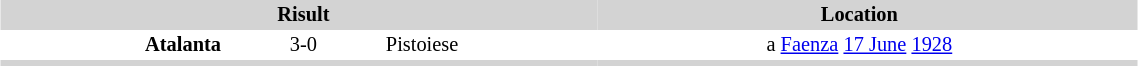<table align=center style="font-size: 85%; border-collapse:collapse" border=0 cellspacing=0 cellpadding=2 width=60%>
<tr bgcolor="D3D3D3">
<th align=right></th>
<th>Risult</th>
<th align=left></th>
<th>Location</th>
<th></th>
</tr>
<tr bgcolor=#FFFFFF>
<td align=right><strong>Atalanta </strong></td>
<td align=center>3-0</td>
<td>Pistoiese</td>
<td align=center>a <a href='#'>Faenza</a> <a href='#'>17 June</a> <a href='#'>1928</a></td>
<td></td>
</tr>
<tr align=center style="background:#D3D3D3;">
<td></td>
<td></td>
<td></td>
<td></td>
<td></td>
</tr>
</table>
